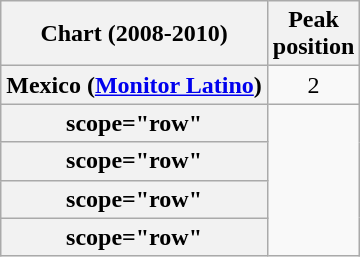<table class="wikitable sortable plainrowheaders">
<tr>
<th scope="col">Chart (2008-2010)</th>
<th scope="col">Peak<br>position</th>
</tr>
<tr>
<th scope="row">Mexico (<a href='#'>Monitor Latino</a>)</th>
<td style="text-align:center;">2</td>
</tr>
<tr>
<th>scope="row"</th>
</tr>
<tr>
<th>scope="row"</th>
</tr>
<tr>
<th>scope="row"</th>
</tr>
<tr>
<th>scope="row"</th>
</tr>
</table>
